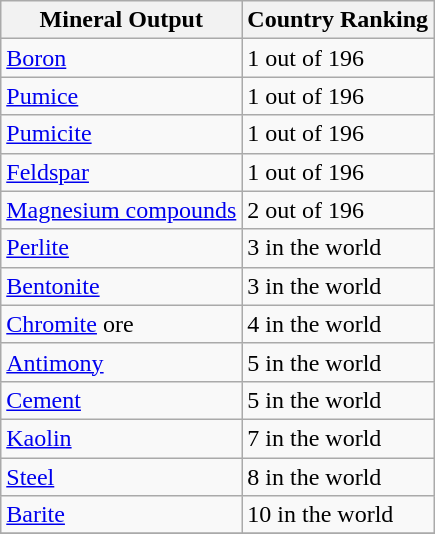<table class="wikitable">
<tr>
<th>Mineral Output</th>
<th>Country Ranking</th>
</tr>
<tr>
<td><a href='#'>Boron</a></td>
<td>1 out of 196</td>
</tr>
<tr>
<td><a href='#'>Pumice</a></td>
<td>1 out of 196</td>
</tr>
<tr>
<td><a href='#'>Pumicite</a></td>
<td>1 out of 196</td>
</tr>
<tr>
<td><a href='#'>Feldspar</a></td>
<td>1 out of 196</td>
</tr>
<tr>
<td><a href='#'>Magnesium compounds</a></td>
<td>2 out of 196</td>
</tr>
<tr>
<td><a href='#'>Perlite</a></td>
<td>3 in the world</td>
</tr>
<tr>
<td><a href='#'>Bentonite</a></td>
<td>3 in the world</td>
</tr>
<tr>
<td><a href='#'>Chromite</a> ore</td>
<td>4 in the world</td>
</tr>
<tr>
<td><a href='#'>Antimony</a></td>
<td>5 in the world</td>
</tr>
<tr>
<td><a href='#'>Cement</a></td>
<td>5 in the world</td>
</tr>
<tr>
<td><a href='#'>Kaolin</a></td>
<td>7 in the world</td>
</tr>
<tr>
<td><a href='#'>Steel</a></td>
<td>8 in the world</td>
</tr>
<tr>
<td><a href='#'>Barite</a></td>
<td>10 in the world</td>
</tr>
<tr>
</tr>
</table>
